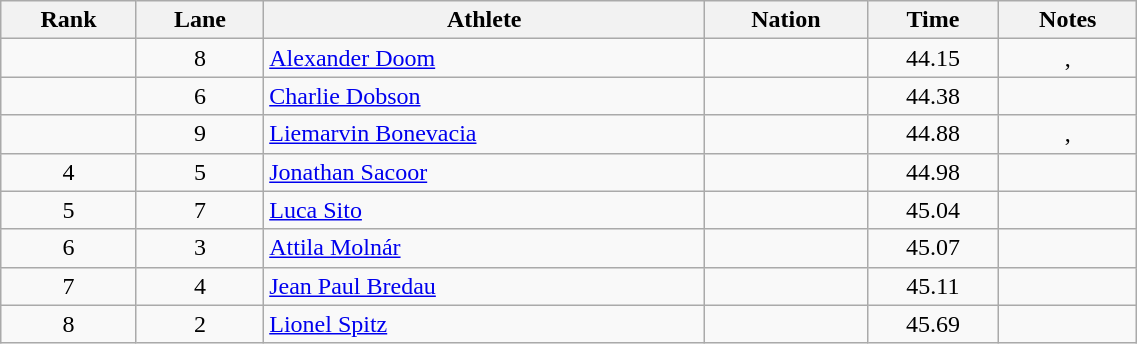<table class="wikitable sortable" style="text-align:center;width: 60%;">
<tr>
<th scope="col">Rank</th>
<th scope="col">Lane</th>
<th scope="col">Athlete</th>
<th scope="col">Nation</th>
<th scope="col">Time</th>
<th scope="col">Notes</th>
</tr>
<tr>
<td></td>
<td>8</td>
<td align=left><a href='#'>Alexander Doom</a></td>
<td align=left></td>
<td>44.15</td>
<td>, </td>
</tr>
<tr>
<td></td>
<td>6</td>
<td align=left><a href='#'>Charlie Dobson</a></td>
<td align=left></td>
<td>44.38</td>
<td></td>
</tr>
<tr>
<td></td>
<td>9</td>
<td align=left><a href='#'>Liemarvin Bonevacia</a></td>
<td align=left></td>
<td>44.88</td>
<td>, </td>
</tr>
<tr>
<td>4</td>
<td>5</td>
<td align=left><a href='#'>Jonathan Sacoor</a></td>
<td align=left></td>
<td>44.98</td>
<td></td>
</tr>
<tr>
<td>5</td>
<td>7</td>
<td align=left><a href='#'>Luca Sito</a></td>
<td align=left></td>
<td>45.04</td>
<td></td>
</tr>
<tr>
<td>6</td>
<td>3</td>
<td align=left><a href='#'>Attila Molnár</a></td>
<td align=left></td>
<td>45.07</td>
<td></td>
</tr>
<tr>
<td>7</td>
<td>4</td>
<td align=left><a href='#'>Jean Paul Bredau</a></td>
<td align=left></td>
<td>45.11</td>
<td></td>
</tr>
<tr>
<td>8</td>
<td>2</td>
<td align=left><a href='#'>Lionel Spitz</a></td>
<td align=left></td>
<td>45.69</td>
<td></td>
</tr>
</table>
